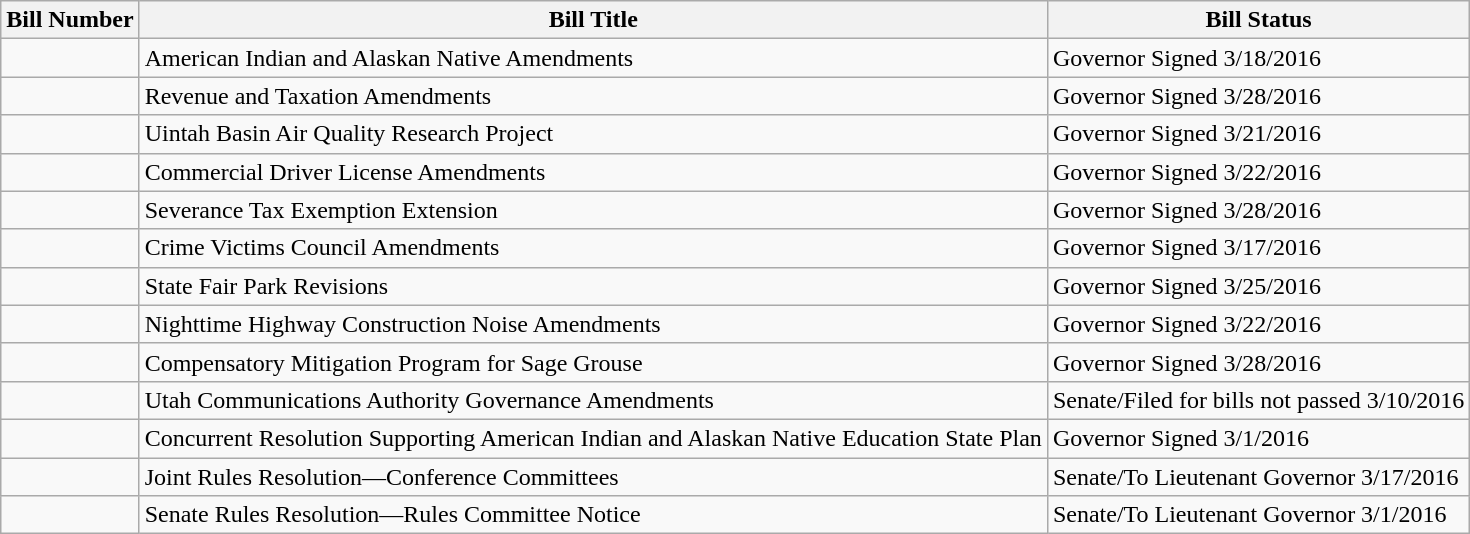<table class="wikitable">
<tr>
<th>Bill Number</th>
<th>Bill Title</th>
<th>Bill Status</th>
</tr>
<tr>
<td></td>
<td>American Indian and Alaskan Native Amendments</td>
<td>Governor Signed 3/18/2016</td>
</tr>
<tr>
<td></td>
<td>Revenue and Taxation Amendments</td>
<td>Governor Signed 3/28/2016</td>
</tr>
<tr>
<td></td>
<td>Uintah Basin Air Quality Research Project</td>
<td>Governor Signed 3/21/2016</td>
</tr>
<tr>
<td></td>
<td>Commercial Driver License Amendments</td>
<td>Governor Signed 3/22/2016</td>
</tr>
<tr>
<td></td>
<td>Severance Tax Exemption Extension</td>
<td>Governor Signed 3/28/2016</td>
</tr>
<tr>
<td></td>
<td>Crime Victims Council Amendments</td>
<td>Governor Signed 3/17/2016</td>
</tr>
<tr>
<td></td>
<td>State Fair Park Revisions</td>
<td>Governor Signed 3/25/2016</td>
</tr>
<tr>
<td></td>
<td>Nighttime Highway Construction Noise Amendments</td>
<td>Governor Signed 3/22/2016</td>
</tr>
<tr>
<td></td>
<td>Compensatory Mitigation Program for Sage Grouse</td>
<td>Governor Signed 3/28/2016</td>
</tr>
<tr>
<td></td>
<td>Utah Communications Authority Governance Amendments</td>
<td>Senate/Filed for bills not passed 3/10/2016</td>
</tr>
<tr>
<td></td>
<td>Concurrent Resolution Supporting American Indian and Alaskan Native Education State Plan</td>
<td>Governor Signed 3/1/2016</td>
</tr>
<tr>
<td></td>
<td>Joint Rules Resolution—Conference Committees</td>
<td>Senate/To Lieutenant Governor 3/17/2016</td>
</tr>
<tr>
<td></td>
<td>Senate Rules Resolution—Rules Committee Notice</td>
<td>Senate/To Lieutenant Governor 3/1/2016</td>
</tr>
</table>
